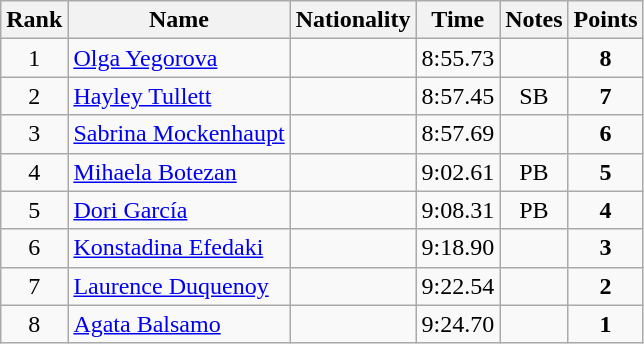<table class="wikitable sortable" style="text-align:center">
<tr>
<th>Rank</th>
<th>Name</th>
<th>Nationality</th>
<th>Time</th>
<th>Notes</th>
<th>Points</th>
</tr>
<tr>
<td>1</td>
<td align=left><a href='#'>Olga Yegorova</a></td>
<td align=left></td>
<td>8:55.73</td>
<td></td>
<td><strong>8</strong></td>
</tr>
<tr>
<td>2</td>
<td align=left><a href='#'>Hayley Tullett</a></td>
<td align=left></td>
<td>8:57.45</td>
<td>SB</td>
<td><strong>7</strong></td>
</tr>
<tr>
<td>3</td>
<td align=left><a href='#'>Sabrina Mockenhaupt</a></td>
<td align=left></td>
<td>8:57.69</td>
<td></td>
<td><strong>6</strong></td>
</tr>
<tr>
<td>4</td>
<td align=left><a href='#'>Mihaela Botezan</a></td>
<td align=left></td>
<td>9:02.61</td>
<td>PB</td>
<td><strong>5</strong></td>
</tr>
<tr>
<td>5</td>
<td align=left><a href='#'>Dori García</a></td>
<td align=left></td>
<td>9:08.31</td>
<td>PB</td>
<td><strong>4</strong></td>
</tr>
<tr>
<td>6</td>
<td align=left><a href='#'>Konstadina Efedaki</a></td>
<td align=left></td>
<td>9:18.90</td>
<td></td>
<td><strong>3</strong></td>
</tr>
<tr>
<td>7</td>
<td align=left><a href='#'>Laurence Duquenoy</a></td>
<td align=left></td>
<td>9:22.54</td>
<td></td>
<td><strong>2</strong></td>
</tr>
<tr>
<td>8</td>
<td align=left><a href='#'>Agata Balsamo</a></td>
<td align=left></td>
<td>9:24.70</td>
<td></td>
<td><strong>1</strong></td>
</tr>
</table>
